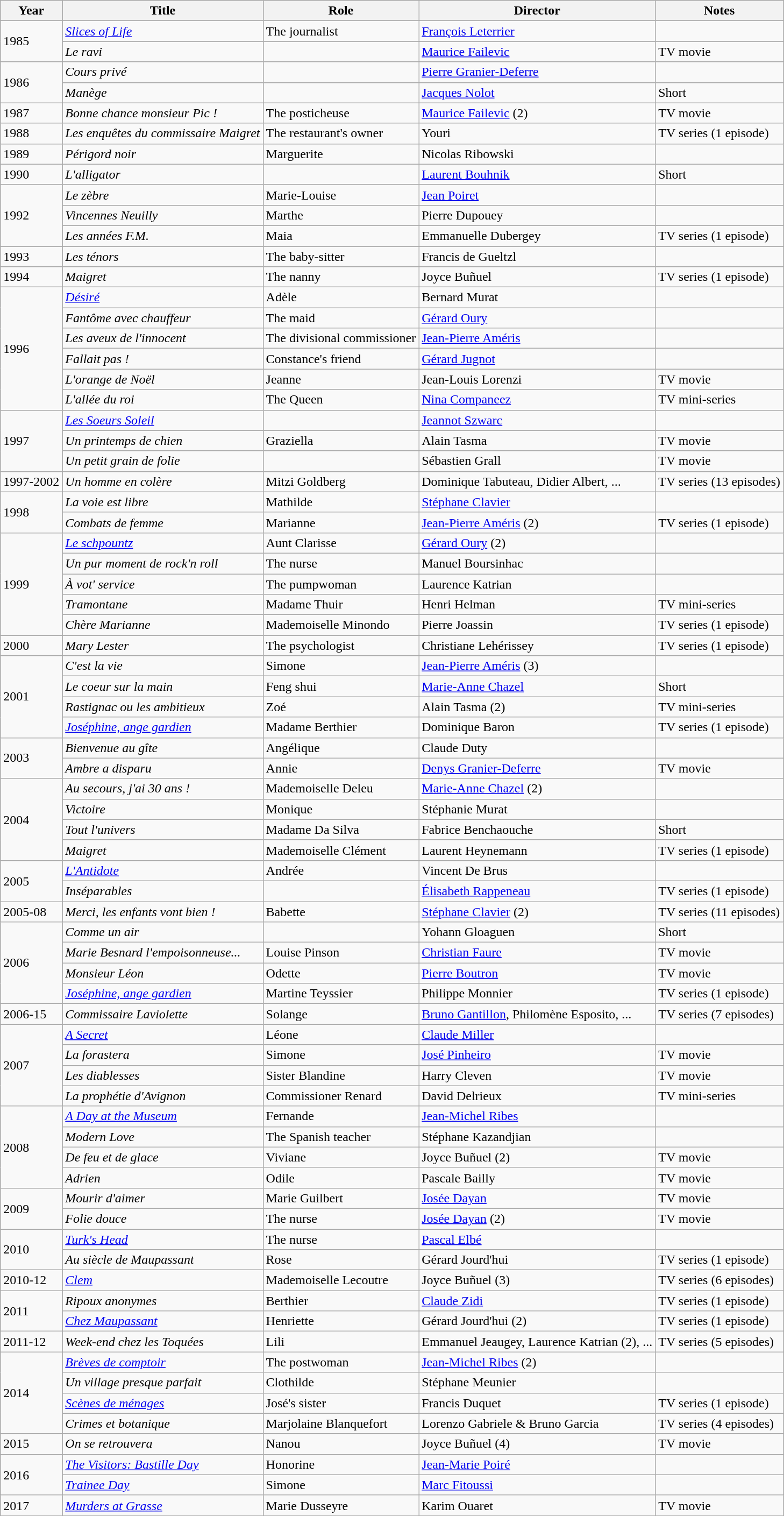<table class="wikitable">
<tr>
<th>Year</th>
<th>Title</th>
<th>Role</th>
<th>Director</th>
<th>Notes</th>
</tr>
<tr>
<td rowspan=2>1985</td>
<td><em><a href='#'>Slices of Life</a></em></td>
<td>The journalist</td>
<td><a href='#'>François Leterrier</a></td>
<td></td>
</tr>
<tr>
<td><em>Le ravi</em></td>
<td></td>
<td><a href='#'>Maurice Failevic</a></td>
<td>TV movie</td>
</tr>
<tr>
<td rowspan=2>1986</td>
<td><em>Cours privé</em></td>
<td></td>
<td><a href='#'>Pierre Granier-Deferre</a></td>
<td></td>
</tr>
<tr>
<td><em>Manège</em></td>
<td></td>
<td><a href='#'>Jacques Nolot</a></td>
<td>Short</td>
</tr>
<tr>
<td rowspan=1>1987</td>
<td><em>Bonne chance monsieur Pic !</em></td>
<td>The posticheuse</td>
<td><a href='#'>Maurice Failevic</a> (2)</td>
<td>TV movie</td>
</tr>
<tr>
<td rowspan=1>1988</td>
<td><em>Les enquêtes du commissaire Maigret</em></td>
<td>The restaurant's owner</td>
<td>Youri</td>
<td>TV series (1 episode)</td>
</tr>
<tr>
<td rowspan=1>1989</td>
<td><em>Périgord noir</em></td>
<td>Marguerite</td>
<td>Nicolas Ribowski</td>
<td></td>
</tr>
<tr>
<td rowspan=1>1990</td>
<td><em>L'alligator</em></td>
<td></td>
<td><a href='#'>Laurent Bouhnik</a></td>
<td>Short</td>
</tr>
<tr>
<td rowspan=3>1992</td>
<td><em>Le zèbre</em></td>
<td>Marie-Louise</td>
<td><a href='#'>Jean Poiret</a></td>
<td></td>
</tr>
<tr>
<td><em>Vincennes Neuilly</em></td>
<td>Marthe</td>
<td>Pierre Dupouey</td>
<td></td>
</tr>
<tr>
<td><em>Les années F.M.</em></td>
<td>Maia</td>
<td>Emmanuelle Dubergey</td>
<td>TV series (1 episode)</td>
</tr>
<tr>
<td rowspan=1>1993</td>
<td><em>Les ténors</em></td>
<td>The baby-sitter</td>
<td>Francis de Gueltzl</td>
<td></td>
</tr>
<tr>
<td rowspan=1>1994</td>
<td><em>Maigret</em></td>
<td>The nanny</td>
<td>Joyce Buñuel</td>
<td>TV series (1 episode)</td>
</tr>
<tr>
<td rowspan=6>1996</td>
<td><em><a href='#'>Désiré</a></em></td>
<td>Adèle</td>
<td>Bernard Murat</td>
<td></td>
</tr>
<tr>
<td><em>Fantôme avec chauffeur</em></td>
<td>The maid</td>
<td><a href='#'>Gérard Oury</a></td>
<td></td>
</tr>
<tr>
<td><em>Les aveux de l'innocent</em></td>
<td>The divisional commissioner</td>
<td><a href='#'>Jean-Pierre Améris</a></td>
<td></td>
</tr>
<tr>
<td><em>Fallait pas !</em></td>
<td>Constance's friend</td>
<td><a href='#'>Gérard Jugnot</a></td>
<td></td>
</tr>
<tr>
<td><em>L'orange de Noël</em></td>
<td>Jeanne</td>
<td>Jean-Louis Lorenzi</td>
<td>TV movie</td>
</tr>
<tr>
<td><em>L'allée du roi</em></td>
<td>The Queen</td>
<td><a href='#'>Nina Companeez</a></td>
<td>TV mini-series</td>
</tr>
<tr>
<td rowspan=3>1997</td>
<td><em><a href='#'>Les Soeurs Soleil</a></em></td>
<td></td>
<td><a href='#'>Jeannot Szwarc</a></td>
<td></td>
</tr>
<tr>
<td><em>Un printemps de chien</em></td>
<td>Graziella</td>
<td>Alain Tasma</td>
<td>TV movie</td>
</tr>
<tr>
<td><em>Un petit grain de folie</em></td>
<td></td>
<td>Sébastien Grall</td>
<td>TV movie</td>
</tr>
<tr>
<td rowspan=1>1997-2002</td>
<td><em>Un homme en colère</em></td>
<td>Mitzi Goldberg</td>
<td>Dominique Tabuteau, Didier Albert, ...</td>
<td>TV series (13 episodes)</td>
</tr>
<tr>
<td rowspan=2>1998</td>
<td><em>La voie est libre</em></td>
<td>Mathilde</td>
<td><a href='#'>Stéphane Clavier</a></td>
<td></td>
</tr>
<tr>
<td><em>Combats de femme</em></td>
<td>Marianne</td>
<td><a href='#'>Jean-Pierre Améris</a> (2)</td>
<td>TV series (1 episode)</td>
</tr>
<tr>
<td rowspan=5>1999</td>
<td><em><a href='#'>Le schpountz</a></em></td>
<td>Aunt Clarisse</td>
<td><a href='#'>Gérard Oury</a> (2)</td>
<td></td>
</tr>
<tr>
<td><em>Un pur moment de rock'n roll</em></td>
<td>The nurse</td>
<td>Manuel Boursinhac</td>
<td></td>
</tr>
<tr>
<td><em>À vot' service</em></td>
<td>The pumpwoman</td>
<td>Laurence Katrian</td>
<td></td>
</tr>
<tr>
<td><em>Tramontane</em></td>
<td>Madame Thuir</td>
<td>Henri Helman</td>
<td>TV mini-series</td>
</tr>
<tr>
<td><em>Chère Marianne</em></td>
<td>Mademoiselle Minondo</td>
<td>Pierre Joassin</td>
<td>TV series (1 episode)</td>
</tr>
<tr>
<td rowspan=1>2000</td>
<td><em>Mary Lester</em></td>
<td>The psychologist</td>
<td>Christiane Lehérissey</td>
<td>TV series (1 episode)</td>
</tr>
<tr>
<td rowspan=4>2001</td>
<td><em>C'est la vie</em></td>
<td>Simone</td>
<td><a href='#'>Jean-Pierre Améris</a> (3)</td>
<td></td>
</tr>
<tr>
<td><em>Le coeur sur la main</em></td>
<td>Feng shui</td>
<td><a href='#'>Marie-Anne Chazel</a></td>
<td>Short</td>
</tr>
<tr>
<td><em>Rastignac ou les ambitieux</em></td>
<td>Zoé</td>
<td>Alain Tasma (2)</td>
<td>TV mini-series</td>
</tr>
<tr>
<td><em><a href='#'>Joséphine, ange gardien</a></em></td>
<td>Madame Berthier</td>
<td>Dominique Baron</td>
<td>TV series (1 episode)</td>
</tr>
<tr>
<td rowspan=2>2003</td>
<td><em>Bienvenue au gîte</em></td>
<td>Angélique</td>
<td>Claude Duty</td>
<td></td>
</tr>
<tr>
<td><em>Ambre a disparu</em></td>
<td>Annie</td>
<td><a href='#'>Denys Granier-Deferre</a></td>
<td>TV movie</td>
</tr>
<tr>
<td rowspan=4>2004</td>
<td><em>Au secours, j'ai 30 ans !</em></td>
<td>Mademoiselle Deleu</td>
<td><a href='#'>Marie-Anne Chazel</a> (2)</td>
<td></td>
</tr>
<tr>
<td><em>Victoire</em></td>
<td>Monique</td>
<td>Stéphanie Murat</td>
<td></td>
</tr>
<tr>
<td><em>Tout l'univers</em></td>
<td>Madame Da Silva</td>
<td>Fabrice Benchaouche</td>
<td>Short</td>
</tr>
<tr>
<td><em>Maigret</em></td>
<td>Mademoiselle Clément</td>
<td>Laurent Heynemann</td>
<td>TV series (1 episode)</td>
</tr>
<tr>
<td rowspan=2>2005</td>
<td><em><a href='#'>L'Antidote</a></em></td>
<td>Andrée</td>
<td>Vincent De Brus</td>
<td></td>
</tr>
<tr>
<td><em>Inséparables</em></td>
<td></td>
<td><a href='#'>Élisabeth Rappeneau</a></td>
<td>TV series (1 episode)</td>
</tr>
<tr>
<td rowspan=1>2005-08</td>
<td><em>Merci, les enfants vont bien !</em></td>
<td>Babette</td>
<td><a href='#'>Stéphane Clavier</a> (2)</td>
<td>TV series (11 episodes)</td>
</tr>
<tr>
<td rowspan=4>2006</td>
<td><em>Comme un air</em></td>
<td></td>
<td>Yohann Gloaguen</td>
<td>Short</td>
</tr>
<tr>
<td><em>Marie Besnard l'empoisonneuse...</em></td>
<td>Louise Pinson</td>
<td><a href='#'>Christian Faure</a></td>
<td>TV movie</td>
</tr>
<tr>
<td><em>Monsieur Léon</em></td>
<td>Odette</td>
<td><a href='#'>Pierre Boutron</a></td>
<td>TV movie</td>
</tr>
<tr>
<td><em><a href='#'>Joséphine, ange gardien</a></em></td>
<td>Martine Teyssier</td>
<td>Philippe Monnier</td>
<td>TV series (1 episode)</td>
</tr>
<tr>
<td rowspan=1>2006-15</td>
<td><em>Commissaire Laviolette</em></td>
<td>Solange</td>
<td><a href='#'>Bruno Gantillon</a>, Philomène Esposito, ...</td>
<td>TV series (7 episodes)</td>
</tr>
<tr>
<td rowspan=4>2007</td>
<td><em><a href='#'>A Secret</a></em></td>
<td>Léone</td>
<td><a href='#'>Claude Miller</a></td>
<td></td>
</tr>
<tr>
<td><em>La forastera</em></td>
<td>Simone</td>
<td><a href='#'>José Pinheiro</a></td>
<td>TV movie</td>
</tr>
<tr>
<td><em>Les diablesses</em></td>
<td>Sister Blandine</td>
<td>Harry Cleven</td>
<td>TV movie</td>
</tr>
<tr>
<td><em>La prophétie d'Avignon</em></td>
<td>Commissioner Renard</td>
<td>David Delrieux</td>
<td>TV mini-series</td>
</tr>
<tr>
<td rowspan=4>2008</td>
<td><em><a href='#'>A Day at the Museum</a></em></td>
<td>Fernande</td>
<td><a href='#'>Jean-Michel Ribes</a></td>
<td></td>
</tr>
<tr>
<td><em>Modern Love</em></td>
<td>The Spanish teacher</td>
<td>Stéphane Kazandjian</td>
<td></td>
</tr>
<tr>
<td><em>De feu et de glace</em></td>
<td>Viviane</td>
<td>Joyce Buñuel (2)</td>
<td>TV movie</td>
</tr>
<tr>
<td><em>Adrien</em></td>
<td>Odile</td>
<td>Pascale Bailly</td>
<td>TV movie</td>
</tr>
<tr>
<td rowspan=2>2009</td>
<td><em>Mourir d'aimer</em></td>
<td>Marie Guilbert</td>
<td><a href='#'>Josée Dayan</a></td>
<td>TV movie</td>
</tr>
<tr>
<td><em>Folie douce</em></td>
<td>The nurse</td>
<td><a href='#'>Josée Dayan</a> (2)</td>
<td>TV movie</td>
</tr>
<tr>
<td rowspan=2>2010</td>
<td><em><a href='#'>Turk's Head</a></em></td>
<td>The nurse</td>
<td><a href='#'>Pascal Elbé</a></td>
<td></td>
</tr>
<tr>
<td><em>Au siècle de Maupassant</em></td>
<td>Rose</td>
<td>Gérard Jourd'hui</td>
<td>TV series (1 episode)</td>
</tr>
<tr>
<td rowspan=1>2010-12</td>
<td><em><a href='#'>Clem</a></em></td>
<td>Mademoiselle Lecoutre</td>
<td>Joyce Buñuel (3)</td>
<td>TV series (6 episodes)</td>
</tr>
<tr>
<td rowspan=2>2011</td>
<td><em>Ripoux anonymes</em></td>
<td>Berthier</td>
<td><a href='#'>Claude Zidi</a></td>
<td>TV series (1 episode)</td>
</tr>
<tr>
<td><em><a href='#'>Chez Maupassant</a></em></td>
<td>Henriette</td>
<td>Gérard Jourd'hui (2)</td>
<td>TV series (1 episode)</td>
</tr>
<tr>
<td rowspan=1>2011-12</td>
<td><em>Week-end chez les Toquées</em></td>
<td>Lili</td>
<td>Emmanuel Jeaugey, Laurence Katrian (2), ...</td>
<td>TV series (5 episodes)</td>
</tr>
<tr>
<td rowspan=4>2014</td>
<td><em><a href='#'>Brèves de comptoir</a></em></td>
<td>The postwoman</td>
<td><a href='#'>Jean-Michel Ribes</a> (2)</td>
<td></td>
</tr>
<tr>
<td><em>Un village presque parfait</em></td>
<td>Clothilde</td>
<td>Stéphane Meunier</td>
<td></td>
</tr>
<tr>
<td><em><a href='#'>Scènes de ménages</a></em></td>
<td>José's sister</td>
<td>Francis Duquet</td>
<td>TV series (1 episode)</td>
</tr>
<tr>
<td><em>Crimes et botanique</em></td>
<td>Marjolaine Blanquefort</td>
<td>Lorenzo Gabriele & Bruno Garcia</td>
<td>TV series (4 episodes)</td>
</tr>
<tr>
<td rowspan=1>2015</td>
<td><em>On se retrouvera</em></td>
<td>Nanou</td>
<td>Joyce Buñuel (4)</td>
<td>TV movie</td>
</tr>
<tr>
<td rowspan=2>2016</td>
<td><em><a href='#'>The Visitors: Bastille Day</a></em></td>
<td>Honorine</td>
<td><a href='#'>Jean-Marie Poiré</a></td>
<td></td>
</tr>
<tr>
<td><em><a href='#'>Trainee Day</a></em></td>
<td>Simone</td>
<td><a href='#'>Marc Fitoussi</a></td>
<td></td>
</tr>
<tr>
<td rowspan=1>2017</td>
<td><em><a href='#'>Murders at Grasse</a></em></td>
<td>Marie Dusseyre</td>
<td>Karim Ouaret</td>
<td>TV movie</td>
</tr>
<tr>
</tr>
</table>
